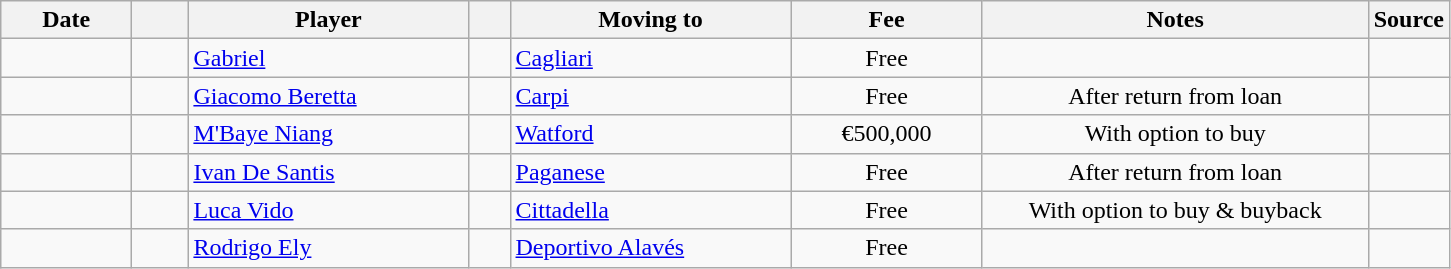<table class="wikitable sortable">
<tr>
<th style="width:80px;">Date</th>
<th style="width:30px;"></th>
<th style="width:180px;">Player</th>
<th style="width:20px;"></th>
<th style="width:180px;">Moving to</th>
<th style="width:120px;" class="unsortable">Fee</th>
<th style="width:250px;" class="unsortable">Notes</th>
<th style="width:20px;">Source</th>
</tr>
<tr>
<td></td>
<td align=center></td>
<td> <a href='#'>Gabriel</a></td>
<td></td>
<td> <a href='#'>Cagliari</a></td>
<td align=center>Free</td>
<td align=center></td>
<td></td>
</tr>
<tr>
<td></td>
<td align=center></td>
<td> <a href='#'>Giacomo Beretta</a></td>
<td></td>
<td> <a href='#'>Carpi</a></td>
<td align=center>Free</td>
<td align=center>After return from loan</td>
<td></td>
</tr>
<tr>
<td></td>
<td align=center></td>
<td> <a href='#'>M'Baye Niang</a></td>
<td></td>
<td> <a href='#'>Watford</a></td>
<td align=center>€500,000</td>
<td align=center>With option to buy</td>
<td></td>
</tr>
<tr>
<td></td>
<td align=center></td>
<td> <a href='#'>Ivan De Santis</a></td>
<td></td>
<td> <a href='#'>Paganese</a></td>
<td align=center>Free</td>
<td align=center>After return from loan</td>
<td></td>
</tr>
<tr>
<td></td>
<td align=center></td>
<td> <a href='#'>Luca Vido</a></td>
<td></td>
<td> <a href='#'>Cittadella</a></td>
<td align=center>Free</td>
<td align=center>With option to buy & buyback</td>
<td></td>
</tr>
<tr>
<td></td>
<td align=center></td>
<td>  <a href='#'>Rodrigo Ely</a></td>
<td></td>
<td> <a href='#'>Deportivo Alavés</a></td>
<td align=center>Free</td>
<td align=center></td>
<td></td>
</tr>
</table>
